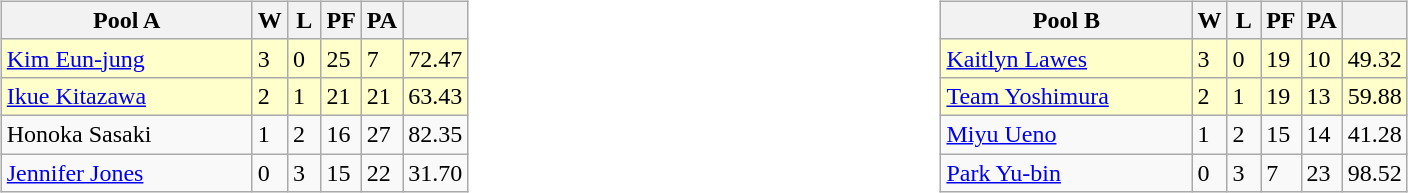<table table>
<tr>
<td valign=top width=10%><br><table class=wikitable>
<tr>
<th width=160>Pool A</th>
<th width=15>W</th>
<th width=15>L</th>
<th width=15>PF</th>
<th width=15>PA</th>
<th width=20></th>
</tr>
<tr bgcolor=#ffffcc>
<td> <a href='#'>Kim Eun-jung</a></td>
<td>3</td>
<td>0</td>
<td>25</td>
<td>7</td>
<td>72.47</td>
</tr>
<tr bgcolor=#ffffcc>
<td> <a href='#'>Ikue Kitazawa</a></td>
<td>2</td>
<td>1</td>
<td>21</td>
<td>21</td>
<td>63.43</td>
</tr>
<tr>
<td> Honoka Sasaki</td>
<td>1</td>
<td>2</td>
<td>16</td>
<td>27</td>
<td>82.35</td>
</tr>
<tr>
<td> <a href='#'>Jennifer Jones</a></td>
<td>0</td>
<td>3</td>
<td>15</td>
<td>22</td>
<td>31.70</td>
</tr>
</table>
</td>
<td valign=top width=10%><br><table class=wikitable>
<tr>
<th width=160>Pool B</th>
<th width=15>W</th>
<th width=15>L</th>
<th width=15>PF</th>
<th width=15>PA</th>
<th width=20></th>
</tr>
<tr bgcolor=#ffffcc>
<td> <a href='#'>Kaitlyn Lawes</a></td>
<td>3</td>
<td>0</td>
<td>19</td>
<td>10</td>
<td>49.32</td>
</tr>
<tr bgcolor=#ffffcc>
<td> <a href='#'>Team Yoshimura</a></td>
<td>2</td>
<td>1</td>
<td>19</td>
<td>13</td>
<td>59.88</td>
</tr>
<tr>
<td> <a href='#'>Miyu Ueno</a></td>
<td>1</td>
<td>2</td>
<td>15</td>
<td>14</td>
<td>41.28</td>
</tr>
<tr>
<td> <a href='#'>Park Yu-bin</a></td>
<td>0</td>
<td>3</td>
<td>7</td>
<td>23</td>
<td>98.52</td>
</tr>
</table>
</td>
</tr>
</table>
